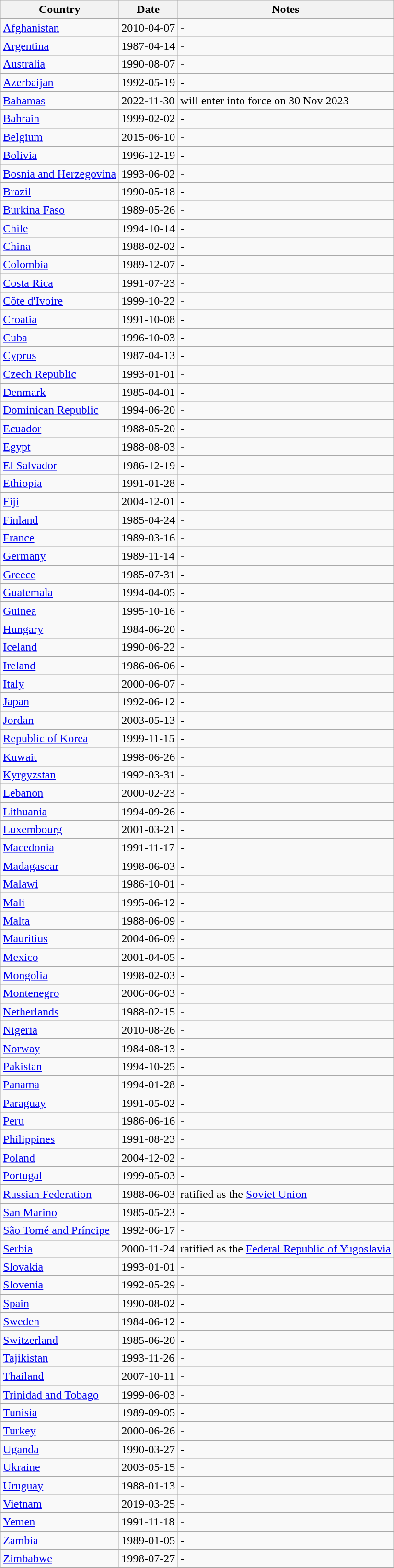<table class="wikitable sortable">
<tr>
<th>Country</th>
<th>Date</th>
<th>Notes</th>
</tr>
<tr>
<td><a href='#'>Afghanistan</a></td>
<td>2010-04-07</td>
<td>-</td>
</tr>
<tr>
<td><a href='#'>Argentina</a></td>
<td>1987-04-14</td>
<td>-</td>
</tr>
<tr>
<td><a href='#'>Australia</a></td>
<td>1990-08-07</td>
<td>-</td>
</tr>
<tr>
<td><a href='#'>Azerbaijan</a></td>
<td>1992-05-19</td>
<td>-</td>
</tr>
<tr>
<td><a href='#'>Bahamas</a></td>
<td>2022-11-30</td>
<td>will enter into force on 30 Nov 2023</td>
</tr>
<tr>
<td><a href='#'>Bahrain</a></td>
<td>1999-02-02</td>
<td>-</td>
</tr>
<tr>
<td><a href='#'>Belgium</a></td>
<td>2015-06-10</td>
<td>-</td>
</tr>
<tr>
<td><a href='#'>Bolivia</a></td>
<td>1996-12-19</td>
<td>-</td>
</tr>
<tr>
<td><a href='#'>Bosnia and Herzegovina</a></td>
<td>1993-06-02</td>
<td>-</td>
</tr>
<tr>
<td><a href='#'>Brazil</a></td>
<td>1990-05-18</td>
<td>-</td>
</tr>
<tr>
<td><a href='#'>Burkina Faso</a></td>
<td>1989-05-26</td>
<td>-</td>
</tr>
<tr>
<td><a href='#'>Chile</a></td>
<td>1994-10-14</td>
<td>-</td>
</tr>
<tr>
<td><a href='#'>China</a></td>
<td>1988-02-02</td>
<td>-</td>
</tr>
<tr>
<td><a href='#'>Colombia</a></td>
<td>1989-12-07</td>
<td>-</td>
</tr>
<tr>
<td><a href='#'>Costa Rica</a></td>
<td>1991-07-23</td>
<td>-</td>
</tr>
<tr>
<td><a href='#'>Côte d'Ivoire</a></td>
<td>1999-10-22</td>
<td>-</td>
</tr>
<tr>
<td><a href='#'>Croatia</a></td>
<td>1991-10-08</td>
<td>-</td>
</tr>
<tr>
<td><a href='#'>Cuba</a></td>
<td>1996-10-03</td>
<td>-</td>
</tr>
<tr>
<td><a href='#'>Cyprus</a></td>
<td>1987-04-13</td>
<td>-</td>
</tr>
<tr>
<td><a href='#'>Czech Republic</a></td>
<td>1993-01-01</td>
<td>-</td>
</tr>
<tr>
<td><a href='#'>Denmark</a></td>
<td>1985-04-01</td>
<td>-</td>
</tr>
<tr>
<td><a href='#'>Dominican Republic</a></td>
<td>1994-06-20</td>
<td>-</td>
</tr>
<tr>
<td><a href='#'>Ecuador</a></td>
<td>1988-05-20</td>
<td>-</td>
</tr>
<tr>
<td><a href='#'>Egypt</a></td>
<td>1988-08-03</td>
<td>-</td>
</tr>
<tr>
<td><a href='#'>El Salvador</a></td>
<td>1986-12-19</td>
<td>-</td>
</tr>
<tr>
<td><a href='#'>Ethiopia</a></td>
<td>1991-01-28</td>
<td>-</td>
</tr>
<tr>
<td><a href='#'>Fiji</a></td>
<td>2004-12-01</td>
<td>-</td>
</tr>
<tr>
<td><a href='#'>Finland</a></td>
<td>1985-04-24</td>
<td>-</td>
</tr>
<tr>
<td><a href='#'>France</a></td>
<td>1989-03-16</td>
<td>-</td>
</tr>
<tr>
<td><a href='#'>Germany</a></td>
<td>1989-11-14</td>
<td>-</td>
</tr>
<tr>
<td><a href='#'>Greece</a></td>
<td>1985-07-31</td>
<td>-</td>
</tr>
<tr>
<td><a href='#'>Guatemala</a></td>
<td>1994-04-05</td>
<td>-</td>
</tr>
<tr>
<td><a href='#'>Guinea</a></td>
<td>1995-10-16</td>
<td>-</td>
</tr>
<tr>
<td><a href='#'>Hungary</a></td>
<td>1984-06-20</td>
<td>-</td>
</tr>
<tr>
<td><a href='#'>Iceland</a></td>
<td>1990-06-22</td>
<td>-</td>
</tr>
<tr>
<td><a href='#'>Ireland</a></td>
<td>1986-06-06</td>
<td>-</td>
</tr>
<tr>
<td><a href='#'>Italy</a></td>
<td>2000-06-07</td>
<td>-</td>
</tr>
<tr>
<td><a href='#'>Japan</a></td>
<td>1992-06-12</td>
<td>-</td>
</tr>
<tr>
<td><a href='#'>Jordan</a></td>
<td>2003-05-13</td>
<td>-</td>
</tr>
<tr>
<td><a href='#'>Republic of Korea</a></td>
<td>1999-11-15</td>
<td>-</td>
</tr>
<tr>
<td><a href='#'>Kuwait</a></td>
<td>1998-06-26</td>
<td>-</td>
</tr>
<tr>
<td><a href='#'>Kyrgyzstan</a></td>
<td>1992-03-31</td>
<td>-</td>
</tr>
<tr>
<td><a href='#'>Lebanon</a></td>
<td>2000-02-23</td>
<td>-</td>
</tr>
<tr>
<td><a href='#'>Lithuania</a></td>
<td>1994-09-26</td>
<td>-</td>
</tr>
<tr>
<td><a href='#'>Luxembourg</a></td>
<td>2001-03-21</td>
<td>-</td>
</tr>
<tr>
<td><a href='#'>Macedonia</a></td>
<td>1991-11-17</td>
<td>-</td>
</tr>
<tr>
<td><a href='#'>Madagascar</a></td>
<td>1998-06-03</td>
<td>-</td>
</tr>
<tr>
<td><a href='#'>Malawi</a></td>
<td>1986-10-01</td>
<td>-</td>
</tr>
<tr>
<td><a href='#'>Mali</a></td>
<td>1995-06-12</td>
<td>-</td>
</tr>
<tr>
<td><a href='#'>Malta</a></td>
<td>1988-06-09</td>
<td>-</td>
</tr>
<tr>
<td><a href='#'>Mauritius</a></td>
<td>2004-06-09</td>
<td>-</td>
</tr>
<tr>
<td><a href='#'>Mexico</a></td>
<td>2001-04-05</td>
<td>-</td>
</tr>
<tr>
<td><a href='#'>Mongolia</a></td>
<td>1998-02-03</td>
<td>-</td>
</tr>
<tr>
<td><a href='#'>Montenegro</a></td>
<td>2006-06-03</td>
<td>-</td>
</tr>
<tr>
<td><a href='#'>Netherlands</a></td>
<td>1988-02-15</td>
<td>-</td>
</tr>
<tr>
<td><a href='#'>Nigeria</a></td>
<td>2010-08-26</td>
<td>-</td>
</tr>
<tr>
<td><a href='#'>Norway</a></td>
<td>1984-08-13</td>
<td>-</td>
</tr>
<tr>
<td><a href='#'>Pakistan</a></td>
<td>1994-10-25</td>
<td>-</td>
</tr>
<tr>
<td><a href='#'>Panama</a></td>
<td>1994-01-28</td>
<td>-</td>
</tr>
<tr>
<td><a href='#'>Paraguay</a></td>
<td>1991-05-02</td>
<td>-</td>
</tr>
<tr>
<td><a href='#'>Peru</a></td>
<td>1986-06-16</td>
<td>-</td>
</tr>
<tr>
<td><a href='#'>Philippines</a></td>
<td>1991-08-23</td>
<td>-</td>
</tr>
<tr>
<td><a href='#'>Poland</a></td>
<td>2004-12-02</td>
<td>-</td>
</tr>
<tr>
<td><a href='#'>Portugal</a></td>
<td>1999-05-03</td>
<td>-</td>
</tr>
<tr>
<td><a href='#'>Russian Federation</a></td>
<td>1988-06-03</td>
<td>ratified as the <a href='#'>Soviet Union</a></td>
</tr>
<tr>
<td><a href='#'>San Marino</a></td>
<td>1985-05-23</td>
<td>-</td>
</tr>
<tr>
<td><a href='#'>São Tomé and Príncipe</a></td>
<td>1992-06-17</td>
<td>-</td>
</tr>
<tr>
<td><a href='#'>Serbia</a></td>
<td>2000-11-24</td>
<td>ratified as the <a href='#'>Federal Republic of Yugoslavia</a></td>
</tr>
<tr>
<td><a href='#'>Slovakia</a></td>
<td>1993-01-01</td>
<td>-</td>
</tr>
<tr>
<td><a href='#'>Slovenia</a></td>
<td>1992-05-29</td>
<td>-</td>
</tr>
<tr>
<td><a href='#'>Spain</a></td>
<td>1990-08-02</td>
<td>-</td>
</tr>
<tr>
<td><a href='#'>Sweden</a></td>
<td>1984-06-12</td>
<td>-</td>
</tr>
<tr>
<td><a href='#'>Switzerland</a></td>
<td>1985-06-20</td>
<td>-</td>
</tr>
<tr>
<td><a href='#'>Tajikistan</a></td>
<td>1993-11-26</td>
<td>-</td>
</tr>
<tr>
<td><a href='#'>Thailand</a></td>
<td>2007-10-11</td>
<td>-</td>
</tr>
<tr>
<td><a href='#'>Trinidad and Tobago</a></td>
<td>1999-06-03</td>
<td>-</td>
</tr>
<tr>
<td><a href='#'>Tunisia</a></td>
<td>1989-09-05</td>
<td>-</td>
</tr>
<tr>
<td><a href='#'>Turkey</a></td>
<td>2000-06-26</td>
<td>-</td>
</tr>
<tr>
<td><a href='#'>Uganda</a></td>
<td>1990-03-27</td>
<td>-</td>
</tr>
<tr>
<td><a href='#'>Ukraine</a></td>
<td>2003-05-15</td>
<td>-</td>
</tr>
<tr>
<td><a href='#'>Uruguay</a></td>
<td>1988-01-13</td>
<td>-</td>
</tr>
<tr>
<td><a href='#'>Vietnam</a></td>
<td>2019-03-25</td>
<td>-</td>
</tr>
<tr>
<td><a href='#'>Yemen</a></td>
<td>1991-11-18</td>
<td>-</td>
</tr>
<tr>
<td><a href='#'>Zambia</a></td>
<td>1989-01-05</td>
<td>-</td>
</tr>
<tr>
<td><a href='#'>Zimbabwe</a></td>
<td>1998-07-27</td>
<td>-</td>
</tr>
</table>
